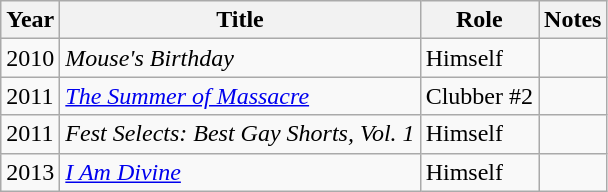<table class="wikitable sortable">
<tr>
<th>Year</th>
<th>Title</th>
<th>Role</th>
<th class="unsortable">Notes</th>
</tr>
<tr>
<td>2010</td>
<td><em>Mouse's Birthday</em></td>
<td>Himself</td>
<td></td>
</tr>
<tr>
<td>2011</td>
<td><em><a href='#'>The Summer of Massacre</a></em></td>
<td>Clubber #2</td>
<td></td>
</tr>
<tr>
<td>2011</td>
<td><em>Fest Selects: Best Gay Shorts, Vol. 1</em></td>
<td>Himself</td>
<td></td>
</tr>
<tr>
<td>2013</td>
<td><em><a href='#'>I Am Divine</a></em></td>
<td>Himself</td>
<td></td>
</tr>
</table>
